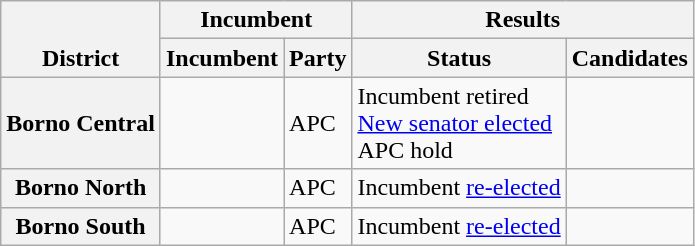<table class="wikitable sortable">
<tr valign=bottom>
<th rowspan=2>District</th>
<th colspan=2>Incumbent</th>
<th colspan=2>Results</th>
</tr>
<tr valign=bottom>
<th>Incumbent</th>
<th>Party</th>
<th>Status</th>
<th>Candidates</th>
</tr>
<tr>
<th>Borno Central</th>
<td></td>
<td>APC</td>
<td>Incumbent retired<br><a href='#'>New senator elected</a><br>APC hold</td>
<td nowrap></td>
</tr>
<tr>
<th>Borno North</th>
<td></td>
<td>APC</td>
<td>Incumbent <a href='#'>re-elected</a></td>
<td nowrap></td>
</tr>
<tr>
<th>Borno South</th>
<td></td>
<td>APC</td>
<td>Incumbent <a href='#'>re-elected</a></td>
<td nowrap></td>
</tr>
</table>
